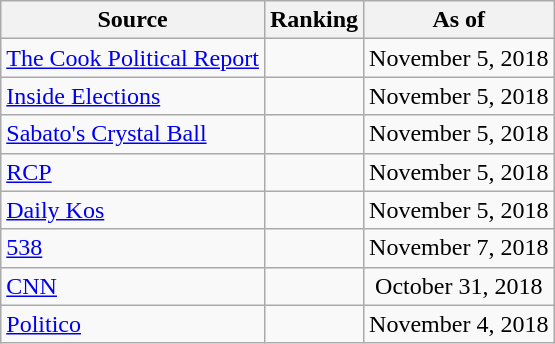<table class="wikitable" style="text-align:center">
<tr>
<th>Source</th>
<th>Ranking</th>
<th>As of</th>
</tr>
<tr>
<td align=left><a href='#'>The Cook Political Report</a></td>
<td></td>
<td>November 5, 2018</td>
</tr>
<tr>
<td align=left><a href='#'>Inside Elections</a></td>
<td></td>
<td>November 5, 2018</td>
</tr>
<tr>
<td align=left><a href='#'>Sabato's Crystal Ball</a></td>
<td></td>
<td>November 5, 2018</td>
</tr>
<tr>
<td align="left"><a href='#'>RCP</a></td>
<td></td>
<td>November 5, 2018</td>
</tr>
<tr>
<td align="left"><a href='#'>Daily Kos</a></td>
<td></td>
<td>November 5, 2018</td>
</tr>
<tr>
<td align="left"><a href='#'>538</a></td>
<td></td>
<td>November 7, 2018</td>
</tr>
<tr>
<td align="left"><a href='#'>CNN</a></td>
<td></td>
<td>October 31, 2018</td>
</tr>
<tr>
<td align="left"><a href='#'>Politico</a></td>
<td></td>
<td>November 4, 2018</td>
</tr>
</table>
